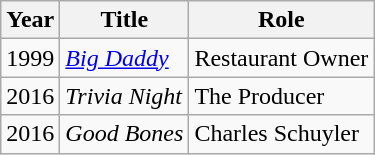<table class="wikitable sortable">
<tr>
<th>Year</th>
<th>Title</th>
<th>Role</th>
</tr>
<tr>
<td>1999</td>
<td><a href='#'><em>Big Daddy</em></a></td>
<td>Restaurant Owner</td>
</tr>
<tr>
<td>2016</td>
<td><em>Trivia Night</em></td>
<td>The Producer</td>
</tr>
<tr>
<td>2016</td>
<td><em>Good Bones</em></td>
<td>Charles Schuyler</td>
</tr>
</table>
